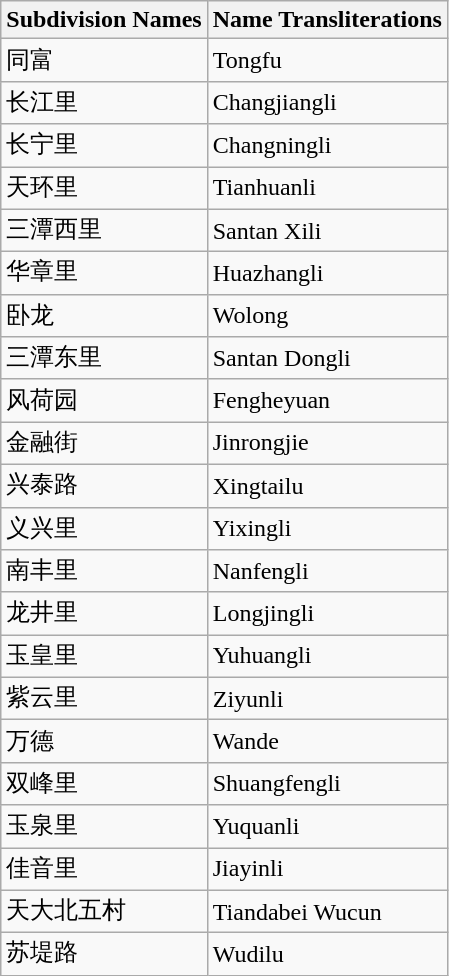<table class="wikitable sortable">
<tr>
<th>Subdivision Names</th>
<th>Name Transliterations</th>
</tr>
<tr>
<td>同富</td>
<td>Tongfu</td>
</tr>
<tr>
<td>长江里</td>
<td>Changjiangli</td>
</tr>
<tr>
<td>长宁里</td>
<td>Changningli</td>
</tr>
<tr>
<td>天环里</td>
<td>Tianhuanli</td>
</tr>
<tr>
<td>三潭西里</td>
<td>Santan Xili</td>
</tr>
<tr>
<td>华章里</td>
<td>Huazhangli</td>
</tr>
<tr>
<td>卧龙</td>
<td>Wolong</td>
</tr>
<tr>
<td>三潭东里</td>
<td>Santan Dongli</td>
</tr>
<tr>
<td>风荷园</td>
<td>Fengheyuan</td>
</tr>
<tr>
<td>金融街</td>
<td>Jinrongjie</td>
</tr>
<tr>
<td>兴泰路</td>
<td>Xingtailu</td>
</tr>
<tr>
<td>义兴里</td>
<td>Yixingli</td>
</tr>
<tr>
<td>南丰里</td>
<td>Nanfengli</td>
</tr>
<tr>
<td>龙井里</td>
<td>Longjingli</td>
</tr>
<tr>
<td>玉皇里</td>
<td>Yuhuangli</td>
</tr>
<tr>
<td>紫云里</td>
<td>Ziyunli</td>
</tr>
<tr>
<td>万德</td>
<td>Wande</td>
</tr>
<tr>
<td>双峰里</td>
<td>Shuangfengli</td>
</tr>
<tr>
<td>玉泉里</td>
<td>Yuquanli</td>
</tr>
<tr>
<td>佳音里</td>
<td>Jiayinli</td>
</tr>
<tr>
<td>天大北五村</td>
<td>Tiandabei Wucun</td>
</tr>
<tr>
<td>苏堤路</td>
<td>Wudilu</td>
</tr>
</table>
